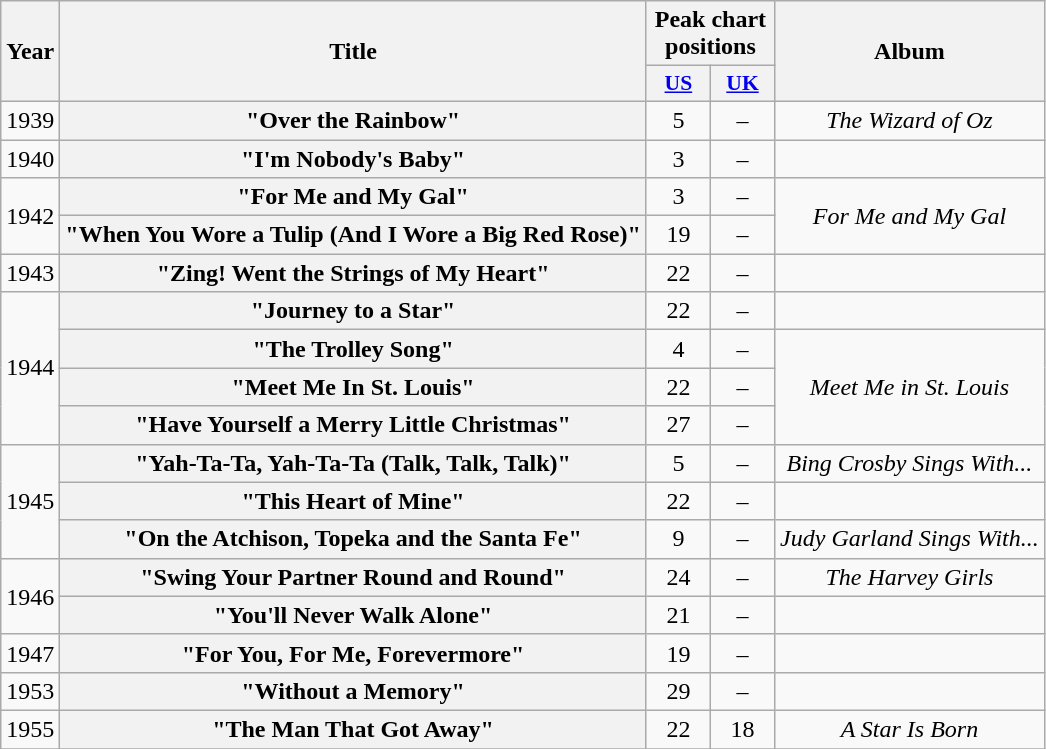<table class="wikitable plainrowheaders" style=text-align:center;>
<tr>
<th scope="col" rowspan="2">Year</th>
<th scope="col" rowspan="2">Title</th>
<th scope="col" colspan="2">Peak chart<br>positions</th>
<th scope="col" rowspan="2">Album</th>
</tr>
<tr>
<th scope="col" style="width:2.5em; font-size:90%;"><a href='#'>US</a><br></th>
<th scope="col" style="width:2.5em; font-size:90%;"><a href='#'>UK</a><br></th>
</tr>
<tr>
<td>1939</td>
<th scope="row">"Over the Rainbow"</th>
<td>5</td>
<td>–</td>
<td><em>The Wizard of Oz</em></td>
</tr>
<tr>
<td>1940</td>
<th scope="row">"I'm Nobody's Baby"</th>
<td>3</td>
<td>–</td>
<td></td>
</tr>
<tr>
<td rowspan="2">1942</td>
<th scope="row">"For Me and My Gal" </th>
<td>3</td>
<td>–</td>
<td rowspan="2"><em>For Me and My Gal</em></td>
</tr>
<tr>
<th scope="row">"When You Wore a Tulip (And I Wore a Big Red Rose)" </th>
<td>19</td>
<td>–</td>
</tr>
<tr>
<td>1943</td>
<th scope="row">"Zing! Went the Strings of My Heart"</th>
<td>22</td>
<td>–</td>
<td></td>
</tr>
<tr>
<td rowspan="4">1944</td>
<th scope="row">"Journey to a Star"</th>
<td>22</td>
<td>–</td>
<td></td>
</tr>
<tr>
<th scope="row">"The Trolley Song"</th>
<td>4</td>
<td>–</td>
<td rowspan="3"><em>Meet Me in St. Louis</em></td>
</tr>
<tr>
<th scope="row">"Meet Me In St. Louis"</th>
<td>22</td>
<td>–</td>
</tr>
<tr>
<th scope="row">"Have Yourself a Merry Little Christmas"</th>
<td>27</td>
<td>–</td>
</tr>
<tr>
<td rowspan="3">1945</td>
<th scope="row">"Yah-Ta-Ta, Yah-Ta-Ta (Talk, Talk, Talk)" </th>
<td>5</td>
<td>–</td>
<td><em>Bing Crosby Sings With...</em></td>
</tr>
<tr>
<th scope="row">"This Heart of Mine"</th>
<td>22</td>
<td>–</td>
<td></td>
</tr>
<tr>
<th scope="row">"On the Atchison, Topeka and the Santa Fe" </th>
<td>9</td>
<td>–</td>
<td><em>Judy Garland Sings With...</em></td>
</tr>
<tr>
<td rowspan="2">1946</td>
<th scope="row">"Swing Your Partner Round and Round"</th>
<td>24</td>
<td>–</td>
<td><em>The Harvey Girls</em></td>
</tr>
<tr>
<th scope="row">"You'll Never Walk Alone"</th>
<td>21</td>
<td>–</td>
<td></td>
</tr>
<tr>
<td>1947</td>
<th scope="row">"For You, For Me, Forevermore" </th>
<td>19</td>
<td>–</td>
<td></td>
</tr>
<tr>
<td>1953</td>
<th scope="row">"Without a Memory"</th>
<td>29</td>
<td>–</td>
<td></td>
</tr>
<tr>
<td>1955</td>
<th scope="row">"The Man That Got Away"</th>
<td>22</td>
<td>18</td>
<td><em>A Star Is Born</em></td>
</tr>
<tr>
</tr>
</table>
